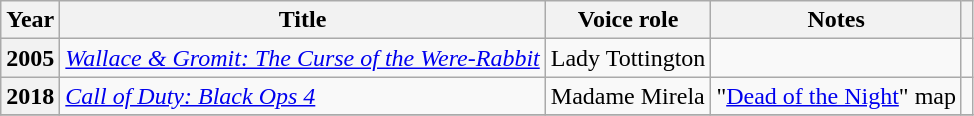<table class="wikitable plainrowheaders" style="margin-right: 0;">
<tr>
<th scope="col">Year</th>
<th scope="col">Title</th>
<th scope="col">Voice role</th>
<th scope="col">Notes</th>
<th scope="col"></th>
</tr>
<tr>
<th scope="row">2005</th>
<td><em><a href='#'>Wallace & Gromit: The Curse of the Were-Rabbit</a></em></td>
<td>Lady Tottington</td>
<td></td>
<td style="text-align: center;"></td>
</tr>
<tr>
<th scope="row">2018</th>
<td><em><a href='#'>Call of Duty: Black Ops 4</a></em></td>
<td>Madame Mirela</td>
<td>"<a href='#'>Dead of the Night</a>" map</td>
<td style="text-align: center;"></td>
</tr>
<tr>
</tr>
</table>
